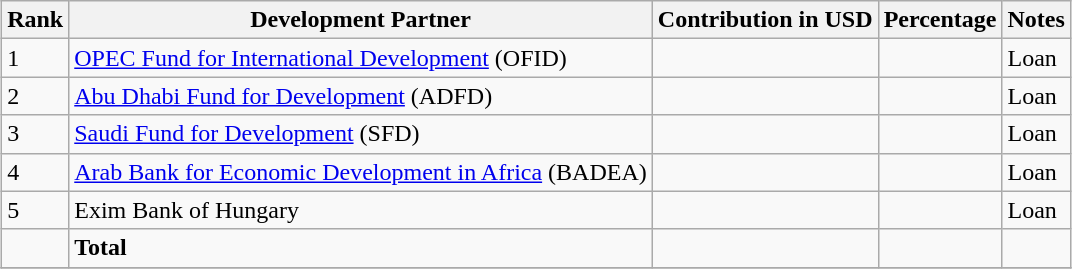<table class="wikitable sortable" style="margin: 0.5em auto">
<tr>
<th>Rank</th>
<th>Development Partner</th>
<th>Contribution in USD</th>
<th>Percentage</th>
<th>Notes</th>
</tr>
<tr>
<td>1</td>
<td><a href='#'>OPEC Fund for International Development</a> (OFID)</td>
<td></td>
<td></td>
<td>Loan</td>
</tr>
<tr>
<td>2</td>
<td><a href='#'>Abu Dhabi Fund for Development</a> (ADFD)</td>
<td></td>
<td></td>
<td>Loan</td>
</tr>
<tr>
<td>3</td>
<td><a href='#'>Saudi Fund for Development</a> (SFD)</td>
<td></td>
<td></td>
<td>Loan</td>
</tr>
<tr>
<td>4</td>
<td><a href='#'>Arab Bank for Economic Development in Africa</a> (BADEA)</td>
<td></td>
<td></td>
<td>Loan</td>
</tr>
<tr>
<td>5</td>
<td>Exim  Bank of Hungary</td>
<td></td>
<td></td>
<td>Loan</td>
</tr>
<tr>
<td></td>
<td><strong>Total</strong></td>
<td></td>
<td></td>
<td></td>
</tr>
<tr>
</tr>
</table>
